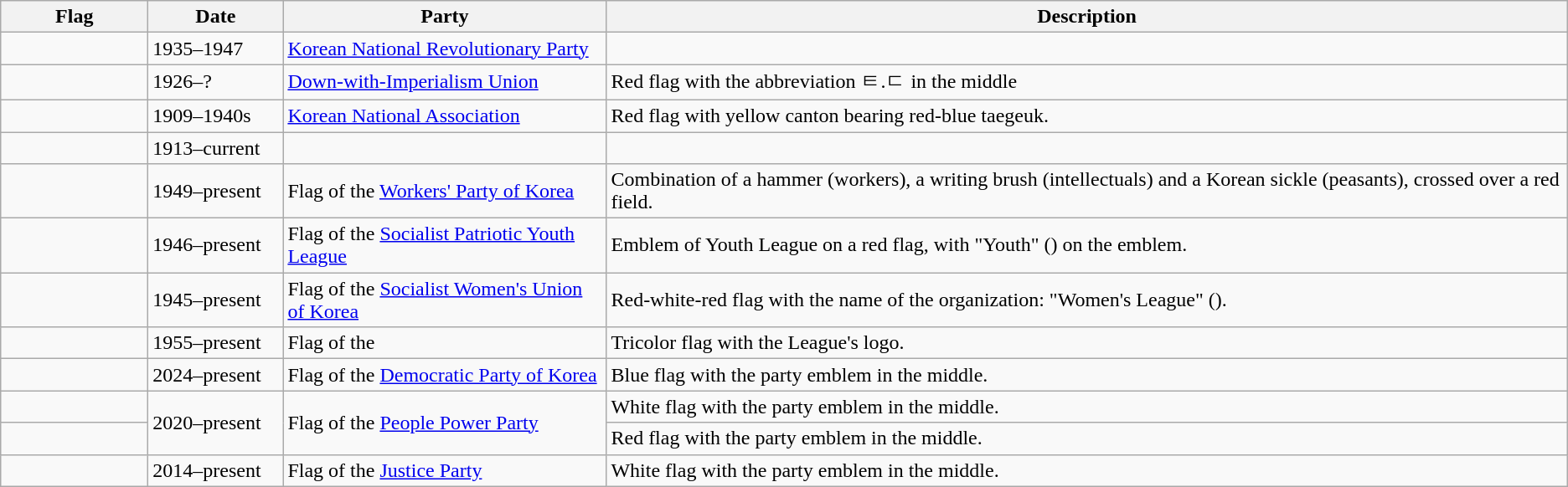<table class="wikitable" style="background:#f9f9f9">
<tr>
<th style="width:110px">Flag</th>
<th style="width:100px">Date</th>
<th style="width:250px">Party</th>
<th>Description</th>
</tr>
<tr>
<td></td>
<td>1935–1947</td>
<td> <a href='#'>Korean National Revolutionary Party</a></td>
<td></td>
</tr>
<tr>
<td></td>
<td>1926–?</td>
<td> <a href='#'>Down-with-Imperialism Union</a></td>
<td>Red flag with the abbreviation ㅌ.ㄷ in the middle</td>
</tr>
<tr>
<td></td>
<td>1909–1940s</td>
<td> <a href='#'>Korean National Association</a></td>
<td>Red flag with yellow canton bearing red-blue taegeuk.</td>
</tr>
<tr>
<td></td>
<td>1913–current</td>
<td> </td>
<td></td>
</tr>
<tr>
<td></td>
<td>1949–present</td>
<td>Flag of the <a href='#'>Workers' Party of Korea</a></td>
<td>Combination of a hammer (workers), a writing brush (intellectuals) and a Korean sickle (peasants), crossed over a red field.</td>
</tr>
<tr>
<td></td>
<td>1946–present</td>
<td>Flag of the <a href='#'>Socialist Patriotic Youth League</a></td>
<td>Emblem of Youth League on a red flag, with "Youth" () on the emblem.</td>
</tr>
<tr>
<td></td>
<td>1945–present</td>
<td>Flag of the <a href='#'>Socialist Women's Union of Korea</a></td>
<td>Red-white-red flag with the name of the organization: "Women's League" ().</td>
</tr>
<tr>
<td></td>
<td>1955–present</td>
<td>Flag of the </td>
<td>Tricolor flag with the League's logo.</td>
</tr>
<tr>
<td></td>
<td>2024–present</td>
<td>Flag of the <a href='#'>Democratic Party of Korea</a></td>
<td>Blue flag with the party emblem in the middle.</td>
</tr>
<tr>
<td></td>
<td rowspan="2">2020–present</td>
<td rowspan="2">Flag of the <a href='#'>People Power Party</a></td>
<td>White flag with the party emblem in the middle.</td>
</tr>
<tr>
<td></td>
<td>Red flag with the party emblem in the middle.</td>
</tr>
<tr>
<td></td>
<td>2014–present</td>
<td>Flag of the <a href='#'>Justice Party</a></td>
<td>White flag with the party emblem in the middle.</td>
</tr>
</table>
